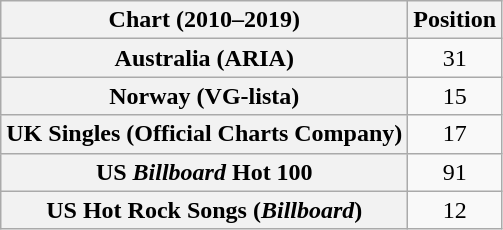<table class="wikitable sortable plainrowheaders" style="text-align:center">
<tr>
<th scope="col">Chart (2010–2019)</th>
<th scope="col">Position</th>
</tr>
<tr>
<th scope="row">Australia (ARIA)</th>
<td>31</td>
</tr>
<tr>
<th scope="row">Norway (VG-lista)</th>
<td>15</td>
</tr>
<tr>
<th scope="row">UK Singles (Official Charts Company)</th>
<td>17</td>
</tr>
<tr>
<th scope="row">US <em>Billboard</em> Hot 100</th>
<td>91</td>
</tr>
<tr>
<th scope="row">US Hot Rock Songs (<em>Billboard</em>)</th>
<td>12</td>
</tr>
</table>
